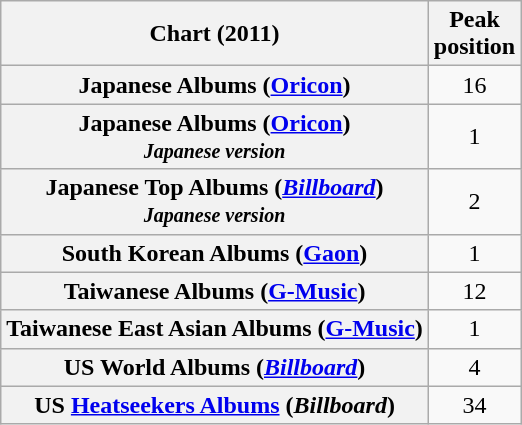<table class="wikitable plainrowheaders sortable" style="text-align:center;">
<tr>
<th>Chart (2011)</th>
<th>Peak<br>position</th>
</tr>
<tr>
<th scope="row">Japanese Albums (<a href='#'>Oricon</a>)</th>
<td>16</td>
</tr>
<tr>
<th scope="row">Japanese Albums (<a href='#'>Oricon</a>)<br><small><em>Japanese version</em></small></th>
<td>1</td>
</tr>
<tr>
<th scope="row">Japanese Top Albums (<em><a href='#'>Billboard</a></em>)<br><small><em>Japanese version</em></small></th>
<td>2</td>
</tr>
<tr>
<th scope="row">South Korean Albums (<a href='#'>Gaon</a>)</th>
<td>1</td>
</tr>
<tr>
<th scope="row">Taiwanese Albums (<a href='#'>G-Music</a>)</th>
<td>12</td>
</tr>
<tr>
<th scope="row">Taiwanese East Asian Albums (<a href='#'>G-Music</a>)</th>
<td>1</td>
</tr>
<tr>
<th scope="row">US World Albums (<em><a href='#'>Billboard</a></em>)</th>
<td>4</td>
</tr>
<tr>
<th scope="row">US <a href='#'>Heatseekers Albums</a> (<em>Billboard</em>)</th>
<td>34</td>
</tr>
</table>
